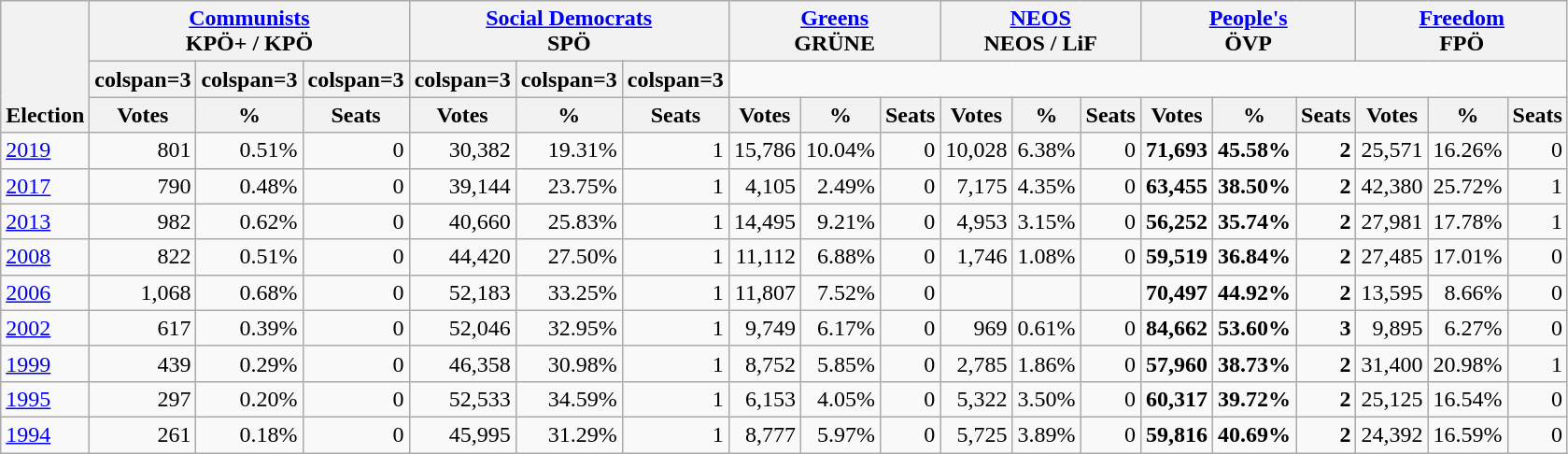<table class="wikitable" border="1" style="font-size:100%; text-align:right;">
<tr>
<th style="text-align:left;" valign=bottom rowspan=3>Election</th>
<th valign=bottom colspan=3><a href='#'>Communists</a><br>KPÖ+ / KPÖ</th>
<th valign=bottom colspan=3><a href='#'>Social Democrats</a><br>SPÖ</th>
<th valign=bottom colspan=3><a href='#'>Greens</a><br>GRÜNE</th>
<th valign=bottom colspan=3><a href='#'>NEOS</a><br>NEOS / LiF</th>
<th valign=bottom colspan=3><a href='#'>People's</a><br>ÖVP</th>
<th valign=bottom colspan=3><a href='#'>Freedom</a><br>FPÖ</th>
</tr>
<tr>
<th>colspan=3 </th>
<th>colspan=3 </th>
<th>colspan=3 </th>
<th>colspan=3 </th>
<th>colspan=3 </th>
<th>colspan=3 </th>
</tr>
<tr>
<th>Votes</th>
<th>%</th>
<th>Seats</th>
<th>Votes</th>
<th>%</th>
<th>Seats</th>
<th>Votes</th>
<th>%</th>
<th>Seats</th>
<th>Votes</th>
<th>%</th>
<th>Seats</th>
<th>Votes</th>
<th>%</th>
<th>Seats</th>
<th>Votes</th>
<th>%</th>
<th>Seats</th>
</tr>
<tr>
<td align=left><a href='#'>2019</a></td>
<td>801</td>
<td>0.51%</td>
<td>0</td>
<td>30,382</td>
<td>19.31%</td>
<td>1</td>
<td>15,786</td>
<td>10.04%</td>
<td>0</td>
<td>10,028</td>
<td>6.38%</td>
<td>0</td>
<td><strong>71,693</strong></td>
<td><strong>45.58%</strong></td>
<td><strong>2</strong></td>
<td>25,571</td>
<td>16.26%</td>
<td>0</td>
</tr>
<tr>
<td align=left><a href='#'>2017</a></td>
<td>790</td>
<td>0.48%</td>
<td>0</td>
<td>39,144</td>
<td>23.75%</td>
<td>1</td>
<td>4,105</td>
<td>2.49%</td>
<td>0</td>
<td>7,175</td>
<td>4.35%</td>
<td>0</td>
<td><strong>63,455</strong></td>
<td><strong>38.50%</strong></td>
<td><strong>2</strong></td>
<td>42,380</td>
<td>25.72%</td>
<td>1</td>
</tr>
<tr>
<td align=left><a href='#'>2013</a></td>
<td>982</td>
<td>0.62%</td>
<td>0</td>
<td>40,660</td>
<td>25.83%</td>
<td>1</td>
<td>14,495</td>
<td>9.21%</td>
<td>0</td>
<td>4,953</td>
<td>3.15%</td>
<td>0</td>
<td><strong>56,252</strong></td>
<td><strong>35.74%</strong></td>
<td><strong>2</strong></td>
<td>27,981</td>
<td>17.78%</td>
<td>1</td>
</tr>
<tr>
<td align=left><a href='#'>2008</a></td>
<td>822</td>
<td>0.51%</td>
<td>0</td>
<td>44,420</td>
<td>27.50%</td>
<td>1</td>
<td>11,112</td>
<td>6.88%</td>
<td>0</td>
<td>1,746</td>
<td>1.08%</td>
<td>0</td>
<td><strong>59,519</strong></td>
<td><strong>36.84%</strong></td>
<td><strong>2</strong></td>
<td>27,485</td>
<td>17.01%</td>
<td>0</td>
</tr>
<tr>
<td align=left><a href='#'>2006</a></td>
<td>1,068</td>
<td>0.68%</td>
<td>0</td>
<td>52,183</td>
<td>33.25%</td>
<td>1</td>
<td>11,807</td>
<td>7.52%</td>
<td>0</td>
<td></td>
<td></td>
<td></td>
<td><strong>70,497</strong></td>
<td><strong>44.92%</strong></td>
<td><strong>2</strong></td>
<td>13,595</td>
<td>8.66%</td>
<td>0</td>
</tr>
<tr>
<td align=left><a href='#'>2002</a></td>
<td>617</td>
<td>0.39%</td>
<td>0</td>
<td>52,046</td>
<td>32.95%</td>
<td>1</td>
<td>9,749</td>
<td>6.17%</td>
<td>0</td>
<td>969</td>
<td>0.61%</td>
<td>0</td>
<td><strong>84,662</strong></td>
<td><strong>53.60%</strong></td>
<td><strong>3</strong></td>
<td>9,895</td>
<td>6.27%</td>
<td>0</td>
</tr>
<tr>
<td align=left><a href='#'>1999</a></td>
<td>439</td>
<td>0.29%</td>
<td>0</td>
<td>46,358</td>
<td>30.98%</td>
<td>1</td>
<td>8,752</td>
<td>5.85%</td>
<td>0</td>
<td>2,785</td>
<td>1.86%</td>
<td>0</td>
<td><strong>57,960</strong></td>
<td><strong>38.73%</strong></td>
<td><strong>2</strong></td>
<td>31,400</td>
<td>20.98%</td>
<td>1</td>
</tr>
<tr>
<td align=left><a href='#'>1995</a></td>
<td>297</td>
<td>0.20%</td>
<td>0</td>
<td>52,533</td>
<td>34.59%</td>
<td>1</td>
<td>6,153</td>
<td>4.05%</td>
<td>0</td>
<td>5,322</td>
<td>3.50%</td>
<td>0</td>
<td><strong>60,317</strong></td>
<td><strong>39.72%</strong></td>
<td><strong>2</strong></td>
<td>25,125</td>
<td>16.54%</td>
<td>0</td>
</tr>
<tr>
<td align=left><a href='#'>1994</a></td>
<td>261</td>
<td>0.18%</td>
<td>0</td>
<td>45,995</td>
<td>31.29%</td>
<td>1</td>
<td>8,777</td>
<td>5.97%</td>
<td>0</td>
<td>5,725</td>
<td>3.89%</td>
<td>0</td>
<td><strong>59,816</strong></td>
<td><strong>40.69%</strong></td>
<td><strong>2</strong></td>
<td>24,392</td>
<td>16.59%</td>
<td>0</td>
</tr>
</table>
